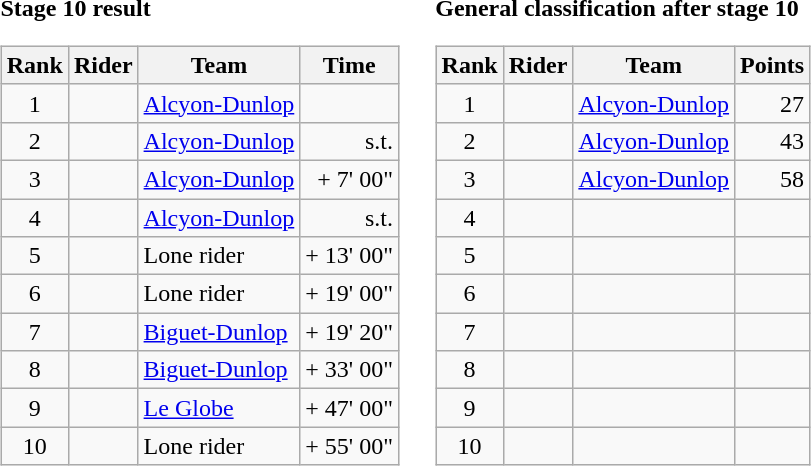<table>
<tr>
<td><strong>Stage 10 result</strong><br><table class="wikitable">
<tr>
<th scope="col">Rank</th>
<th scope="col">Rider</th>
<th scope="col">Team</th>
<th scope="col">Time</th>
</tr>
<tr>
<td style="text-align:center;">1</td>
<td></td>
<td><a href='#'>Alcyon-Dunlop</a></td>
<td style="text-align:right;"></td>
</tr>
<tr>
<td style="text-align:center;">2</td>
<td></td>
<td><a href='#'>Alcyon-Dunlop</a></td>
<td style="text-align:right;">s.t.</td>
</tr>
<tr>
<td style="text-align:center;">3</td>
<td></td>
<td><a href='#'>Alcyon-Dunlop</a></td>
<td style="text-align:right;">+ 7' 00"</td>
</tr>
<tr>
<td style="text-align:center;">4</td>
<td></td>
<td><a href='#'>Alcyon-Dunlop</a></td>
<td style="text-align:right;">s.t.</td>
</tr>
<tr>
<td style="text-align:center;">5</td>
<td></td>
<td>Lone rider</td>
<td style="text-align:right;">+ 13' 00"</td>
</tr>
<tr>
<td style="text-align:center;">6</td>
<td></td>
<td>Lone rider</td>
<td style="text-align:right;">+ 19' 00"</td>
</tr>
<tr>
<td style="text-align:center;">7</td>
<td></td>
<td><a href='#'>Biguet-Dunlop</a></td>
<td style="text-align:right;">+ 19' 20"</td>
</tr>
<tr>
<td style="text-align:center;">8</td>
<td></td>
<td><a href='#'>Biguet-Dunlop</a></td>
<td style="text-align:right;">+ 33' 00"</td>
</tr>
<tr>
<td style="text-align:center;">9</td>
<td></td>
<td><a href='#'>Le Globe</a></td>
<td style="text-align:right;">+ 47' 00"</td>
</tr>
<tr>
<td style="text-align:center;">10</td>
<td></td>
<td>Lone rider</td>
<td style="text-align:right;">+ 55' 00"</td>
</tr>
</table>
</td>
<td></td>
<td><strong>General classification after stage 10</strong><br><table class="wikitable">
<tr>
<th scope="col">Rank</th>
<th scope="col">Rider</th>
<th scope="col">Team</th>
<th scope="col">Points</th>
</tr>
<tr>
<td style="text-align:center;">1</td>
<td></td>
<td><a href='#'>Alcyon-Dunlop</a></td>
<td style="text-align:right;">27</td>
</tr>
<tr>
<td style="text-align:center;">2</td>
<td></td>
<td><a href='#'>Alcyon-Dunlop</a></td>
<td style="text-align:right;">43</td>
</tr>
<tr>
<td style="text-align:center;">3</td>
<td></td>
<td><a href='#'>Alcyon-Dunlop</a></td>
<td style="text-align:right;">58</td>
</tr>
<tr>
<td style="text-align:center;">4</td>
<td></td>
<td></td>
<td></td>
</tr>
<tr>
<td style="text-align:center;">5</td>
<td></td>
<td></td>
<td></td>
</tr>
<tr>
<td style="text-align:center;">6</td>
<td></td>
<td></td>
<td></td>
</tr>
<tr>
<td style="text-align:center;">7</td>
<td></td>
<td></td>
<td></td>
</tr>
<tr>
<td style="text-align:center;">8</td>
<td></td>
<td></td>
<td></td>
</tr>
<tr>
<td style="text-align:center;">9</td>
<td></td>
<td></td>
<td></td>
</tr>
<tr>
<td style="text-align:center;">10</td>
<td></td>
<td></td>
<td></td>
</tr>
</table>
</td>
</tr>
</table>
